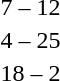<table style="text-align:center">
<tr>
<th width=200></th>
<th width=100></th>
<th width=200></th>
</tr>
<tr>
<td align=right></td>
<td>7 – 12</td>
<td align=left><strong></strong></td>
</tr>
<tr>
<td align=right></td>
<td>4 – 25</td>
<td align=left><strong></strong></td>
</tr>
<tr>
<td align=right><strong></strong></td>
<td>18 – 2</td>
<td align=left></td>
</tr>
</table>
